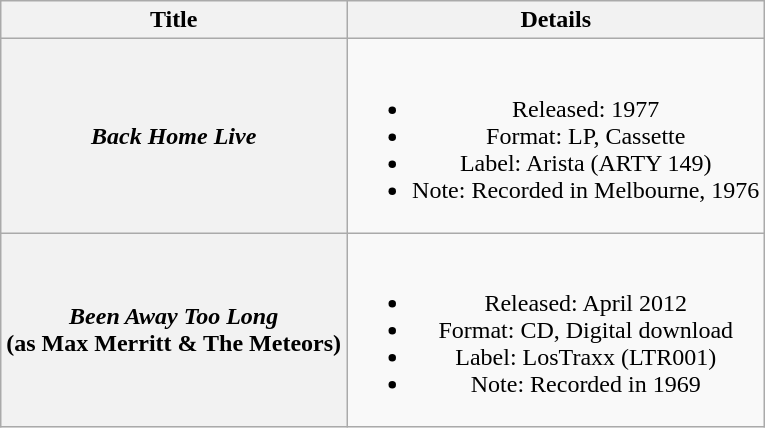<table class="wikitable plainrowheaders" style="text-align:center;" border="1">
<tr>
<th>Title</th>
<th>Details</th>
</tr>
<tr>
<th scope="row"><em>Back Home Live</em></th>
<td><br><ul><li>Released: 1977</li><li>Format: LP, Cassette</li><li>Label: Arista (ARTY 149)</li><li>Note: Recorded in Melbourne, 1976</li></ul></td>
</tr>
<tr>
<th scope="row"><em>Been Away Too Long</em> <br>(as Max Merritt & The Meteors)</th>
<td><br><ul><li>Released: April 2012</li><li>Format: CD, Digital download</li><li>Label: LosTraxx (LTR001)</li><li>Note: Recorded in 1969</li></ul></td>
</tr>
</table>
